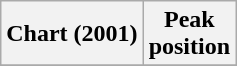<table class="wikitable sortable plainrowheaders" style="text-align:center">
<tr>
<th scope="col">Chart (2001)</th>
<th scope="col">Peak<br>position</th>
</tr>
<tr>
</tr>
</table>
